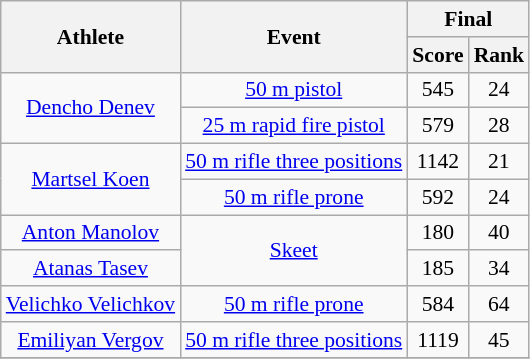<table class="wikitable" style="font-size:90%; text-align:center;">
<tr>
<th rowspan="2">Athlete</th>
<th rowspan="2">Event</th>
<th colspan="2">Final</th>
</tr>
<tr>
<th>Score</th>
<th>Rank</th>
</tr>
<tr>
<td rowspan=2><a href='#'>Dencho Denev</a></td>
<td rowspan=1><a href='#'>50 m pistol</a></td>
<td align="center">545</td>
<td align="center">24</td>
</tr>
<tr>
<td rowspan=1><a href='#'>25 m rapid fire pistol</a></td>
<td align="center">579</td>
<td align="center">28</td>
</tr>
<tr>
<td rowspan=2><a href='#'>Martsel Koen</a></td>
<td><a href='#'>50 m rifle three positions</a></td>
<td align="center">1142</td>
<td align="center">21</td>
</tr>
<tr>
<td><a href='#'>50 m rifle prone</a></td>
<td align="center">592</td>
<td align="center">24</td>
</tr>
<tr>
<td rowspan=1><a href='#'>Anton Manolov</a></td>
<td rowspan=2><a href='#'>Skeet</a></td>
<td align="center">180</td>
<td align="center">40</td>
</tr>
<tr>
<td rowspan=1><a href='#'>Atanas Tasev</a></td>
<td align="center">185</td>
<td align="center">34</td>
</tr>
<tr>
<td rowspan=1><a href='#'>Velichko Velichkov</a></td>
<td><a href='#'>50 m rifle prone</a></td>
<td align="center">584</td>
<td align="center">64</td>
</tr>
<tr>
<td rowspan=1><a href='#'>Emiliyan Vergov</a></td>
<td><a href='#'>50 m rifle three positions</a></td>
<td align="center">1119</td>
<td align="center">45</td>
</tr>
<tr>
</tr>
</table>
